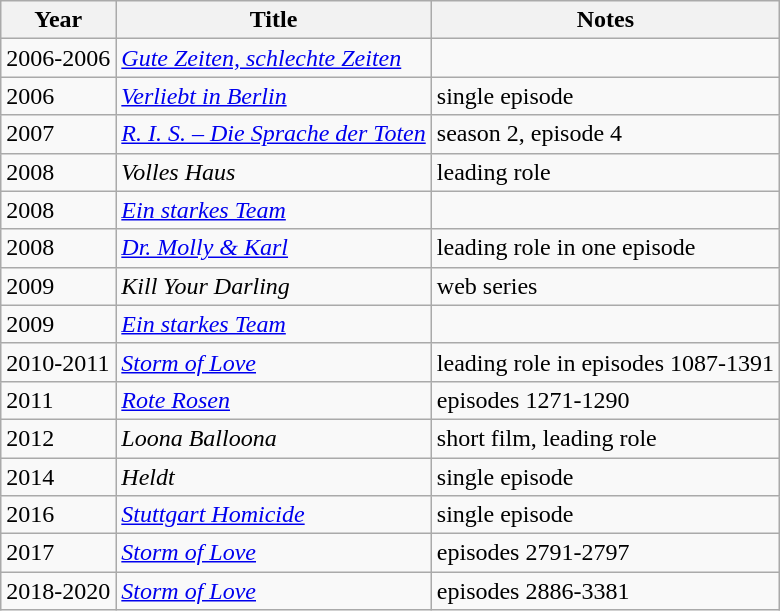<table class="wikitable">
<tr>
<th>Year</th>
<th>Title</th>
<th>Notes</th>
</tr>
<tr>
<td>2006-2006</td>
<td><em><a href='#'>Gute Zeiten, schlechte Zeiten</a></em></td>
<td></td>
</tr>
<tr>
<td>2006</td>
<td><em><a href='#'>Verliebt in Berlin</a></em></td>
<td>single episode</td>
</tr>
<tr>
<td>2007</td>
<td><em><a href='#'>R. I. S. – Die Sprache der Toten</a></em></td>
<td>season 2, episode 4</td>
</tr>
<tr>
<td>2008</td>
<td><em>Volles Haus</em></td>
<td>leading role</td>
</tr>
<tr>
<td>2008</td>
<td><em><a href='#'>Ein starkes Team</a></em></td>
<td></td>
</tr>
<tr>
<td>2008</td>
<td><em><a href='#'>Dr. Molly & Karl</a></em></td>
<td>leading role in one episode</td>
</tr>
<tr>
<td>2009</td>
<td><em>Kill Your Darling</em></td>
<td>web series</td>
</tr>
<tr>
<td>2009</td>
<td><em><a href='#'>Ein starkes Team</a></em></td>
<td></td>
</tr>
<tr>
<td>2010-2011</td>
<td><em><a href='#'>Storm of Love</a></em></td>
<td>leading role in episodes 1087-1391</td>
</tr>
<tr>
<td>2011</td>
<td><em><a href='#'>Rote Rosen</a></em></td>
<td>episodes 1271-1290</td>
</tr>
<tr>
<td>2012</td>
<td><em>Loona Balloona</em></td>
<td>short film, leading role</td>
</tr>
<tr>
<td>2014</td>
<td><em>Heldt</em></td>
<td>single episode</td>
</tr>
<tr>
<td>2016</td>
<td><em><a href='#'>Stuttgart Homicide</a></em></td>
<td>single episode</td>
</tr>
<tr>
<td>2017</td>
<td><em><a href='#'>Storm of Love</a></em></td>
<td>episodes 2791-2797</td>
</tr>
<tr>
<td>2018-2020</td>
<td><em><a href='#'>Storm of Love</a></em></td>
<td>episodes 2886-3381</td>
</tr>
</table>
